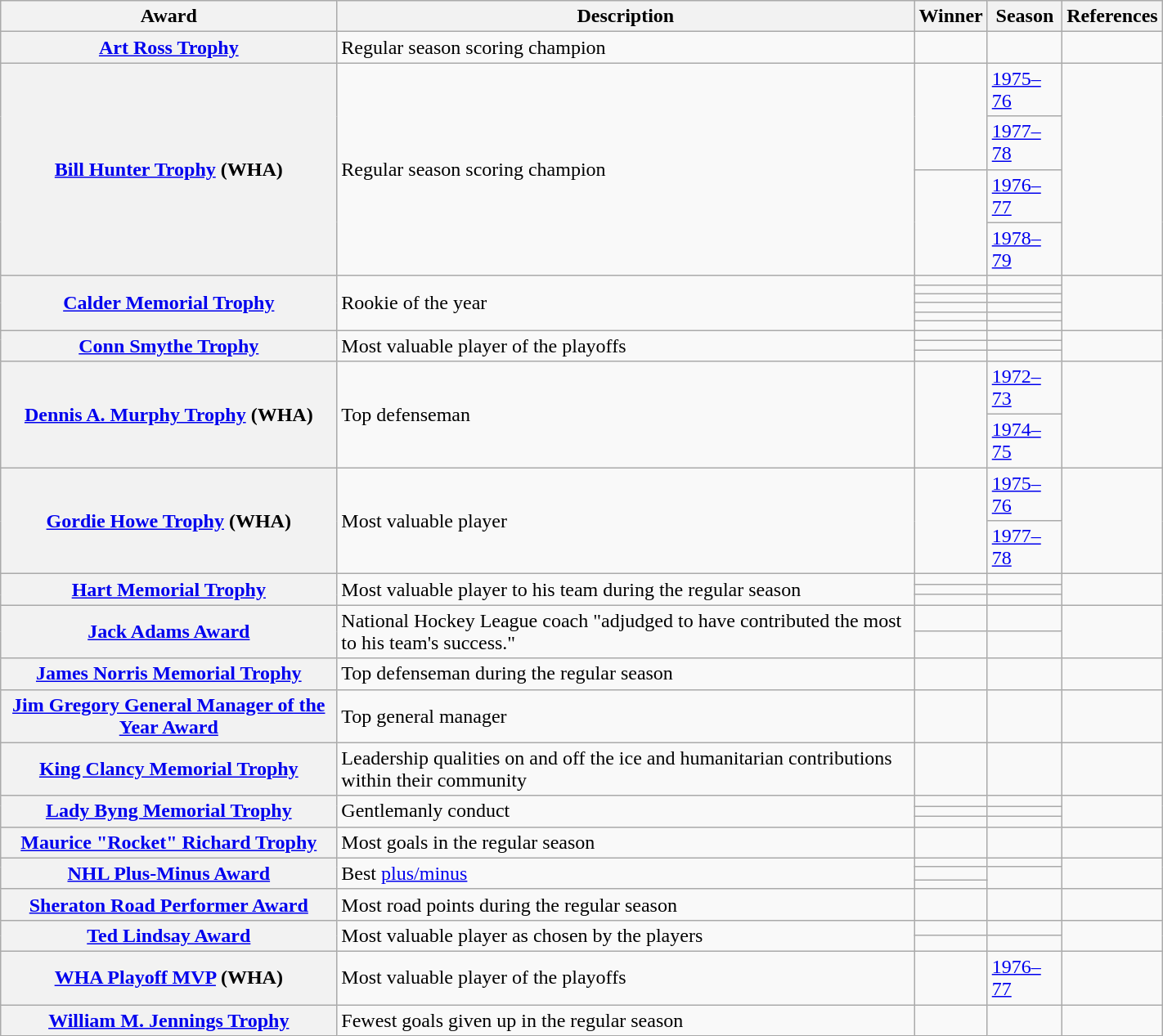<table class="wikitable sortable" width="75%">
<tr>
<th scope="col">Award</th>
<th scope="col" class="unsortable">Description</th>
<th scope="col">Winner</th>
<th scope="col">Season</th>
<th scope="col" class="unsortable">References</th>
</tr>
<tr>
<th scope="row"><a href='#'>Art Ross Trophy</a></th>
<td>Regular season scoring champion</td>
<td></td>
<td></td>
<td></td>
</tr>
<tr>
<th scope="row" rowspan="4"><a href='#'>Bill Hunter Trophy</a> (WHA)</th>
<td rowspan="4">Regular season scoring champion</td>
<td rowspan="2"></td>
<td><a href='#'>1975–76</a></td>
<td rowspan="4"></td>
</tr>
<tr>
<td><a href='#'>1977–78</a></td>
</tr>
<tr>
<td rowspan="2"></td>
<td><a href='#'>1976–77</a></td>
</tr>
<tr>
<td><a href='#'>1978–79</a></td>
</tr>
<tr>
<th scope="row" rowspan="6"><a href='#'>Calder Memorial Trophy</a></th>
<td rowspan="6">Rookie of the year</td>
<td></td>
<td></td>
<td rowspan="6"></td>
</tr>
<tr>
<td></td>
<td></td>
</tr>
<tr>
<td></td>
<td></td>
</tr>
<tr>
<td></td>
<td></td>
</tr>
<tr>
<td></td>
<td></td>
</tr>
<tr>
<td></td>
<td></td>
</tr>
<tr>
<th scope="row" rowspan="3"><a href='#'>Conn Smythe Trophy</a></th>
<td rowspan="3">Most valuable player of the playoffs</td>
<td></td>
<td></td>
<td rowspan="3"></td>
</tr>
<tr>
<td></td>
<td></td>
</tr>
<tr>
<td></td>
<td></td>
</tr>
<tr>
<th scope="row" rowspan="2"><a href='#'>Dennis A. Murphy Trophy</a> (WHA)</th>
<td rowspan="2">Top defenseman</td>
<td rowspan="2"></td>
<td><a href='#'>1972–73</a></td>
<td rowspan="2"></td>
</tr>
<tr>
<td><a href='#'>1974–75</a></td>
</tr>
<tr>
<th scope="row" rowspan="2"><a href='#'>Gordie Howe Trophy</a> (WHA)</th>
<td rowspan="2">Most valuable player</td>
<td rowspan="2"></td>
<td><a href='#'>1975–76</a></td>
<td rowspan="2"></td>
</tr>
<tr>
<td><a href='#'>1977–78</a></td>
</tr>
<tr>
<th scope="row" rowspan="3"><a href='#'>Hart Memorial Trophy</a></th>
<td rowspan="3">Most valuable player to his team during the regular season</td>
<td></td>
<td></td>
<td rowspan="3"></td>
</tr>
<tr>
<td></td>
<td></td>
</tr>
<tr>
<td></td>
<td></td>
</tr>
<tr>
<th scope="row" rowspan="2"><a href='#'>Jack Adams Award</a></th>
<td rowspan="2">National Hockey League coach "adjudged to have contributed the most to his team's success."</td>
<td></td>
<td></td>
<td rowspan="2"></td>
</tr>
<tr>
<td></td>
<td></td>
</tr>
<tr>
<th scope="row"><a href='#'>James Norris Memorial Trophy</a></th>
<td>Top defenseman during the regular season</td>
<td></td>
<td></td>
<td></td>
</tr>
<tr>
<th scope="row"><a href='#'>Jim Gregory General Manager of the Year Award</a></th>
<td>Top general manager</td>
<td></td>
<td></td>
<td></td>
</tr>
<tr>
<th scope="row"><a href='#'>King Clancy Memorial Trophy</a></th>
<td>Leadership qualities on and off the ice and humanitarian contributions within their community</td>
<td></td>
<td></td>
<td></td>
</tr>
<tr>
<th scope="row" rowspan="3"><a href='#'>Lady Byng Memorial Trophy</a></th>
<td rowspan="3">Gentlemanly conduct</td>
<td></td>
<td></td>
<td rowspan="3"></td>
</tr>
<tr>
<td></td>
<td></td>
</tr>
<tr>
<td></td>
<td></td>
</tr>
<tr>
<th scope="row"><a href='#'>Maurice "Rocket" Richard Trophy</a></th>
<td>Most goals in the regular season</td>
<td></td>
<td></td>
<td></td>
</tr>
<tr>
<th scope="row" rowspan="3"><a href='#'>NHL Plus-Minus Award</a></th>
<td rowspan="3">Best <a href='#'>plus/minus</a></td>
<td></td>
<td></td>
<td rowspan="3"></td>
</tr>
<tr>
<td></td>
<td rowspan="2"></td>
</tr>
<tr>
<td></td>
</tr>
<tr>
<th scope="row"><a href='#'>Sheraton Road Performer Award</a></th>
<td>Most road points during the regular season</td>
<td></td>
<td></td>
<td></td>
</tr>
<tr>
<th scope="row" rowspan="2"><a href='#'>Ted Lindsay Award</a></th>
<td rowspan="2">Most valuable player as chosen by the players</td>
<td></td>
<td></td>
<td rowspan="2"></td>
</tr>
<tr>
<td></td>
<td></td>
</tr>
<tr>
<th scope="row"><a href='#'>WHA Playoff MVP</a> (WHA)</th>
<td>Most valuable player of the playoffs</td>
<td></td>
<td><a href='#'>1976–77</a></td>
<td></td>
</tr>
<tr>
<th scope="row"><a href='#'>William M. Jennings Trophy</a></th>
<td>Fewest goals given up in the regular season</td>
<td></td>
<td></td>
<td></td>
</tr>
</table>
